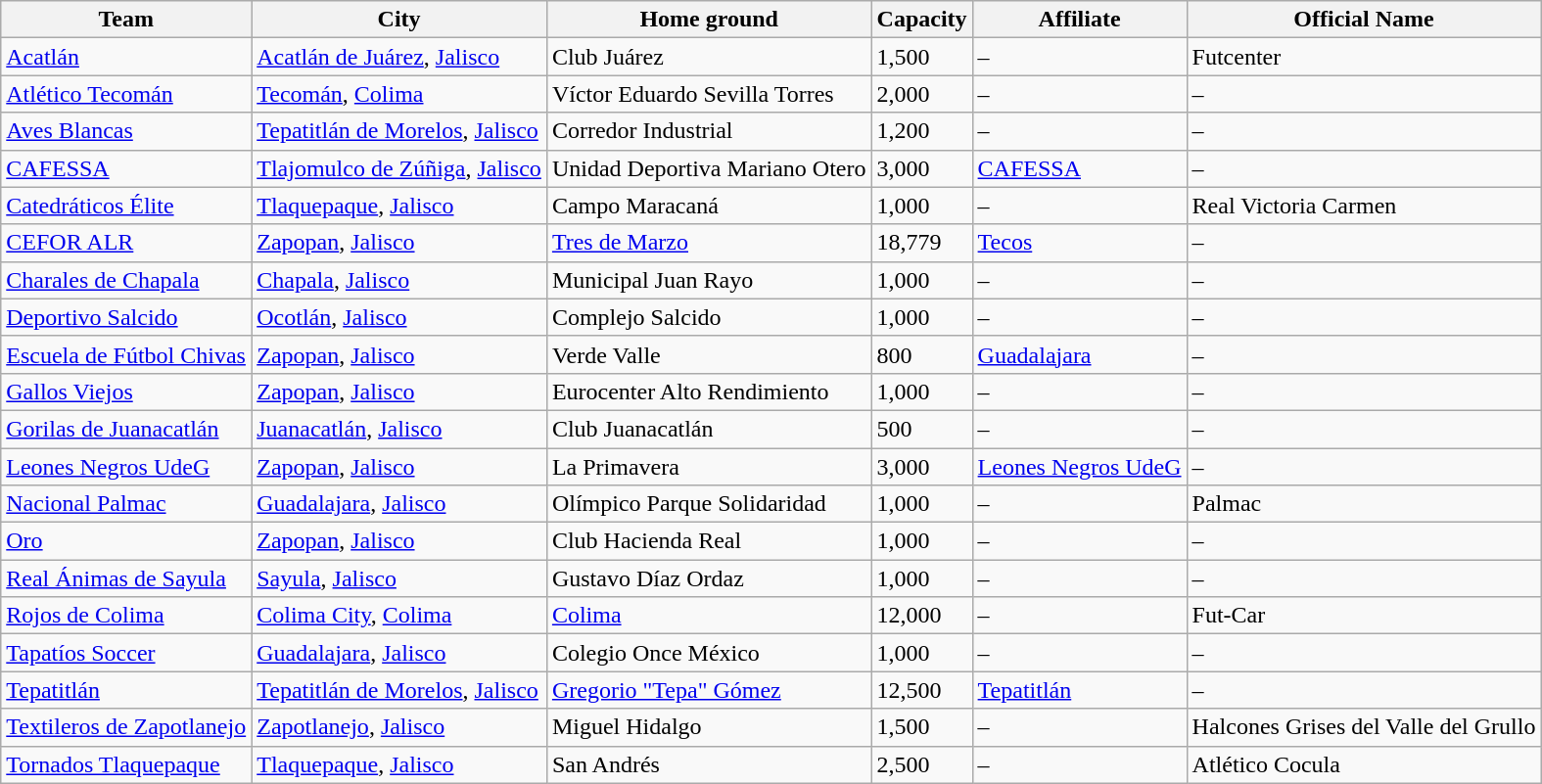<table class="wikitable sortable">
<tr>
<th>Team</th>
<th>City</th>
<th>Home ground</th>
<th>Capacity</th>
<th>Affiliate</th>
<th>Official Name</th>
</tr>
<tr>
<td><a href='#'>Acatlán</a></td>
<td><a href='#'>Acatlán de Juárez</a>, <a href='#'>Jalisco</a></td>
<td>Club Juárez</td>
<td>1,500</td>
<td>–</td>
<td>Futcenter</td>
</tr>
<tr>
<td><a href='#'>Atlético Tecomán</a></td>
<td><a href='#'>Tecomán</a>, <a href='#'>Colima</a></td>
<td>Víctor Eduardo Sevilla Torres</td>
<td>2,000</td>
<td>–</td>
<td>–</td>
</tr>
<tr>
<td><a href='#'>Aves Blancas</a></td>
<td><a href='#'>Tepatitlán de Morelos</a>, <a href='#'>Jalisco</a></td>
<td>Corredor Industrial</td>
<td>1,200</td>
<td>–</td>
<td>–</td>
</tr>
<tr>
<td><a href='#'>CAFESSA</a></td>
<td><a href='#'>Tlajomulco de Zúñiga</a>, <a href='#'>Jalisco</a></td>
<td>Unidad Deportiva Mariano Otero</td>
<td>3,000</td>
<td><a href='#'>CAFESSA</a></td>
<td>–</td>
</tr>
<tr>
<td><a href='#'>Catedráticos Élite</a></td>
<td><a href='#'>Tlaquepaque</a>, <a href='#'>Jalisco</a></td>
<td>Campo Maracaná</td>
<td>1,000</td>
<td>–</td>
<td>Real Victoria Carmen</td>
</tr>
<tr>
<td><a href='#'>CEFOR ALR</a></td>
<td><a href='#'>Zapopan</a>, <a href='#'>Jalisco</a></td>
<td><a href='#'>Tres de Marzo</a></td>
<td>18,779</td>
<td><a href='#'>Tecos</a></td>
<td>–</td>
</tr>
<tr>
<td><a href='#'>Charales de Chapala</a></td>
<td><a href='#'>Chapala</a>, <a href='#'>Jalisco</a></td>
<td>Municipal Juan Rayo</td>
<td>1,000</td>
<td>–</td>
<td>–</td>
</tr>
<tr>
<td><a href='#'>Deportivo Salcido</a></td>
<td><a href='#'>Ocotlán</a>, <a href='#'>Jalisco</a></td>
<td>Complejo Salcido</td>
<td>1,000</td>
<td>–</td>
<td>–</td>
</tr>
<tr>
<td><a href='#'>Escuela de Fútbol Chivas</a></td>
<td><a href='#'>Zapopan</a>, <a href='#'>Jalisco</a></td>
<td>Verde Valle</td>
<td>800</td>
<td><a href='#'>Guadalajara</a></td>
<td>–</td>
</tr>
<tr>
<td><a href='#'>Gallos Viejos</a></td>
<td><a href='#'>Zapopan</a>, <a href='#'>Jalisco</a></td>
<td>Eurocenter Alto Rendimiento</td>
<td>1,000</td>
<td>–</td>
<td>–</td>
</tr>
<tr>
<td><a href='#'>Gorilas de Juanacatlán</a></td>
<td><a href='#'>Juanacatlán</a>, <a href='#'>Jalisco</a></td>
<td>Club Juanacatlán</td>
<td>500</td>
<td>–</td>
<td>–</td>
</tr>
<tr>
<td><a href='#'>Leones Negros UdeG</a></td>
<td><a href='#'>Zapopan</a>, <a href='#'>Jalisco</a></td>
<td>La Primavera</td>
<td>3,000</td>
<td><a href='#'>Leones Negros UdeG</a></td>
<td>–</td>
</tr>
<tr>
<td><a href='#'>Nacional Palmac</a></td>
<td><a href='#'>Guadalajara</a>, <a href='#'>Jalisco</a></td>
<td>Olímpico Parque Solidaridad</td>
<td>1,000</td>
<td>–</td>
<td>Palmac</td>
</tr>
<tr>
<td><a href='#'>Oro</a></td>
<td><a href='#'>Zapopan</a>, <a href='#'>Jalisco</a></td>
<td>Club Hacienda Real</td>
<td>1,000</td>
<td>–</td>
<td>–</td>
</tr>
<tr>
<td><a href='#'>Real Ánimas de Sayula</a></td>
<td><a href='#'>Sayula</a>, <a href='#'>Jalisco</a></td>
<td>Gustavo Díaz Ordaz</td>
<td>1,000</td>
<td>–</td>
<td>–</td>
</tr>
<tr>
<td><a href='#'>Rojos de Colima</a></td>
<td><a href='#'>Colima City</a>, <a href='#'>Colima</a></td>
<td><a href='#'>Colima</a></td>
<td>12,000</td>
<td>–</td>
<td>Fut-Car</td>
</tr>
<tr>
<td><a href='#'>Tapatíos Soccer</a></td>
<td><a href='#'>Guadalajara</a>, <a href='#'>Jalisco</a></td>
<td>Colegio Once México</td>
<td>1,000</td>
<td>–</td>
<td>–</td>
</tr>
<tr>
<td><a href='#'>Tepatitlán</a></td>
<td><a href='#'>Tepatitlán de Morelos</a>, <a href='#'>Jalisco</a></td>
<td><a href='#'>Gregorio "Tepa" Gómez</a></td>
<td>12,500</td>
<td><a href='#'>Tepatitlán</a></td>
<td>–</td>
</tr>
<tr>
<td><a href='#'>Textileros de Zapotlanejo</a></td>
<td><a href='#'>Zapotlanejo</a>, <a href='#'>Jalisco</a></td>
<td>Miguel Hidalgo</td>
<td>1,500</td>
<td>–</td>
<td>Halcones Grises del Valle del Grullo</td>
</tr>
<tr>
<td><a href='#'>Tornados Tlaquepaque</a></td>
<td><a href='#'>Tlaquepaque</a>, <a href='#'>Jalisco</a></td>
<td>San Andrés</td>
<td>2,500</td>
<td>–</td>
<td>Atlético Cocula</td>
</tr>
</table>
